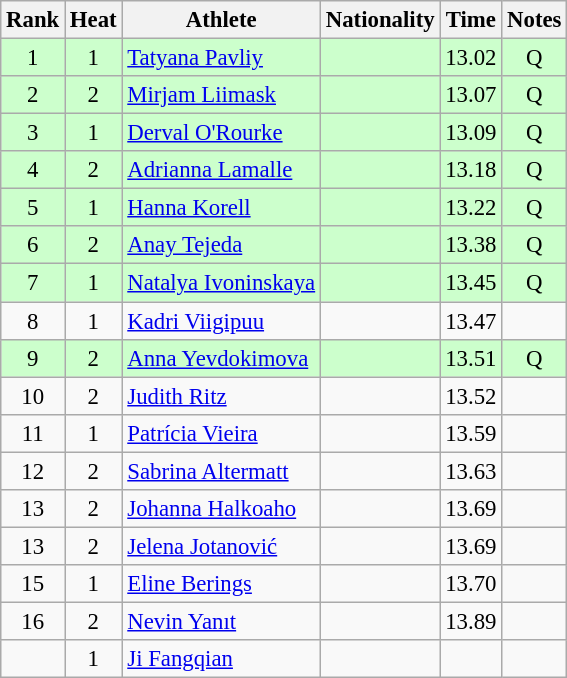<table class="wikitable sortable" style="text-align:center;font-size:95%">
<tr>
<th>Rank</th>
<th>Heat</th>
<th>Athlete</th>
<th>Nationality</th>
<th>Time</th>
<th>Notes</th>
</tr>
<tr bgcolor=ccffcc>
<td>1</td>
<td>1</td>
<td align="left"><a href='#'>Tatyana Pavliy</a></td>
<td align=left></td>
<td>13.02</td>
<td>Q</td>
</tr>
<tr bgcolor=ccffcc>
<td>2</td>
<td>2</td>
<td align="left"><a href='#'>Mirjam Liimask</a></td>
<td align=left></td>
<td>13.07</td>
<td>Q</td>
</tr>
<tr bgcolor=ccffcc>
<td>3</td>
<td>1</td>
<td align="left"><a href='#'>Derval O'Rourke</a></td>
<td align=left></td>
<td>13.09</td>
<td>Q</td>
</tr>
<tr bgcolor=ccffcc>
<td>4</td>
<td>2</td>
<td align="left"><a href='#'>Adrianna Lamalle</a></td>
<td align=left></td>
<td>13.18</td>
<td>Q</td>
</tr>
<tr bgcolor=ccffcc>
<td>5</td>
<td>1</td>
<td align="left"><a href='#'>Hanna Korell</a></td>
<td align=left></td>
<td>13.22</td>
<td>Q</td>
</tr>
<tr bgcolor=ccffcc>
<td>6</td>
<td>2</td>
<td align="left"><a href='#'>Anay Tejeda</a></td>
<td align=left></td>
<td>13.38</td>
<td>Q</td>
</tr>
<tr bgcolor=ccffcc>
<td>7</td>
<td>1</td>
<td align="left"><a href='#'>Natalya Ivoninskaya</a></td>
<td align=left></td>
<td>13.45</td>
<td>Q</td>
</tr>
<tr>
<td>8</td>
<td>1</td>
<td align="left"><a href='#'>Kadri Viigipuu</a></td>
<td align=left></td>
<td>13.47</td>
<td></td>
</tr>
<tr bgcolor=ccffcc>
<td>9</td>
<td>2</td>
<td align="left"><a href='#'>Anna Yevdokimova</a></td>
<td align=left></td>
<td>13.51</td>
<td>Q</td>
</tr>
<tr>
<td>10</td>
<td>2</td>
<td align="left"><a href='#'>Judith Ritz</a></td>
<td align=left></td>
<td>13.52</td>
<td></td>
</tr>
<tr>
<td>11</td>
<td>1</td>
<td align="left"><a href='#'>Patrícia Vieira</a></td>
<td align=left></td>
<td>13.59</td>
<td></td>
</tr>
<tr>
<td>12</td>
<td>2</td>
<td align="left"><a href='#'>Sabrina Altermatt</a></td>
<td align=left></td>
<td>13.63</td>
<td></td>
</tr>
<tr>
<td>13</td>
<td>2</td>
<td align="left"><a href='#'>Johanna Halkoaho</a></td>
<td align=left></td>
<td>13.69</td>
<td></td>
</tr>
<tr>
<td>13</td>
<td>2</td>
<td align="left"><a href='#'>Jelena Jotanović</a></td>
<td align=left></td>
<td>13.69</td>
<td></td>
</tr>
<tr>
<td>15</td>
<td>1</td>
<td align="left"><a href='#'>Eline Berings</a></td>
<td align=left></td>
<td>13.70</td>
<td></td>
</tr>
<tr>
<td>16</td>
<td>2</td>
<td align="left"><a href='#'>Nevin Yanıt</a></td>
<td align=left></td>
<td>13.89</td>
<td></td>
</tr>
<tr>
<td></td>
<td>1</td>
<td align="left"><a href='#'>Ji Fangqian</a></td>
<td align=left></td>
<td></td>
<td></td>
</tr>
</table>
